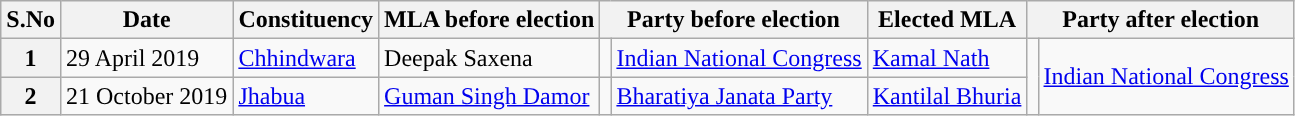<table class="wikitable sortable">
<tr>
<th>S.No</th>
<th>Date</th>
<th>Constituency</th>
<th>MLA before election</th>
<th colspan="2">Party before election</th>
<th>Elected MLA</th>
<th colspan="2">Party after election</th>
</tr>
<tr>
<th>1</th>
<td>29 April 2019</td>
<td><a href='#'>Chhindwara</a></td>
<td>Deepak Saxena</td>
<td></td>
<td><a href='#'>Indian National Congress</a></td>
<td><a href='#'>Kamal Nath</a></td>
<td rowspan="2"></td>
<td rowspan="2"><a href='#'>Indian National Congress</a></td>
</tr>
<tr>
<th>2</th>
<td>21 October 2019</td>
<td><a href='#'>Jhabua</a></td>
<td><a href='#'>Guman Singh Damor</a></td>
<td></td>
<td><a href='#'>Bharatiya Janata Party</a></td>
<td><a href='#'>Kantilal Bhuria</a></td>
</tr>
</table>
